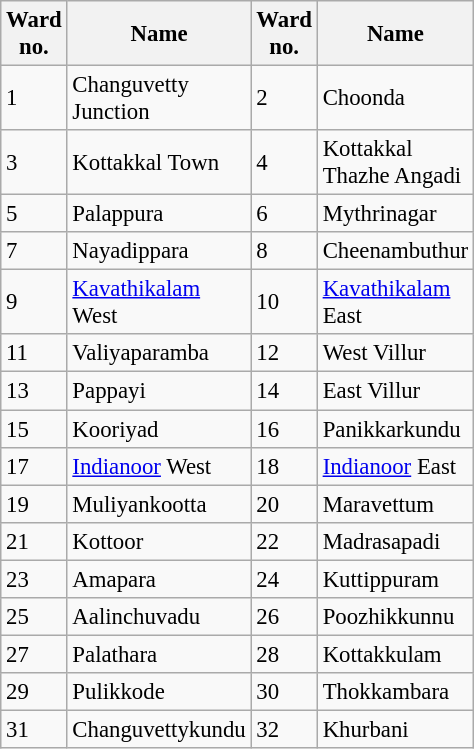<table class="wikitable sortable" style="font-size: 95%;">
<tr>
<th width="20px">Ward no.</th>
<th width="75px">Name</th>
<th width="20px">Ward no.</th>
<th width="75px">Name</th>
</tr>
<tr>
<td>1</td>
<td>Changuvetty Junction</td>
<td>2</td>
<td>Choonda</td>
</tr>
<tr>
<td>3</td>
<td>Kottakkal Town</td>
<td>4</td>
<td>Kottakkal Thazhe Angadi</td>
</tr>
<tr>
<td>5</td>
<td>Palappura</td>
<td>6</td>
<td>Mythrinagar</td>
</tr>
<tr>
<td>7</td>
<td>Nayadippara</td>
<td>8</td>
<td>Cheenambuthur</td>
</tr>
<tr>
<td>9</td>
<td><a href='#'>Kavathikalam</a> West</td>
<td>10</td>
<td><a href='#'>Kavathikalam</a> East</td>
</tr>
<tr>
<td>11</td>
<td>Valiyaparamba</td>
<td>12</td>
<td>West Villur</td>
</tr>
<tr>
<td>13</td>
<td>Pappayi</td>
<td>14</td>
<td>East Villur</td>
</tr>
<tr>
<td>15</td>
<td>Kooriyad</td>
<td>16</td>
<td>Panikkarkundu</td>
</tr>
<tr>
<td>17</td>
<td><a href='#'>Indianoor</a> West</td>
<td>18</td>
<td><a href='#'>Indianoor</a> East</td>
</tr>
<tr>
<td>19</td>
<td>Muliyankootta</td>
<td>20</td>
<td>Maravettum</td>
</tr>
<tr>
<td>21</td>
<td>Kottoor</td>
<td>22</td>
<td>Madrasapadi</td>
</tr>
<tr>
<td>23</td>
<td>Amapara</td>
<td>24</td>
<td>Kuttippuram</td>
</tr>
<tr>
<td>25</td>
<td>Aalinchuvadu</td>
<td>26</td>
<td>Poozhikkunnu</td>
</tr>
<tr>
<td>27</td>
<td>Palathara</td>
<td>28</td>
<td>Kottakkulam</td>
</tr>
<tr>
<td>29</td>
<td>Pulikkode</td>
<td>30</td>
<td>Thokkambara</td>
</tr>
<tr>
<td>31</td>
<td>Changuvettykundu</td>
<td>32</td>
<td>Khurbani</td>
</tr>
</table>
